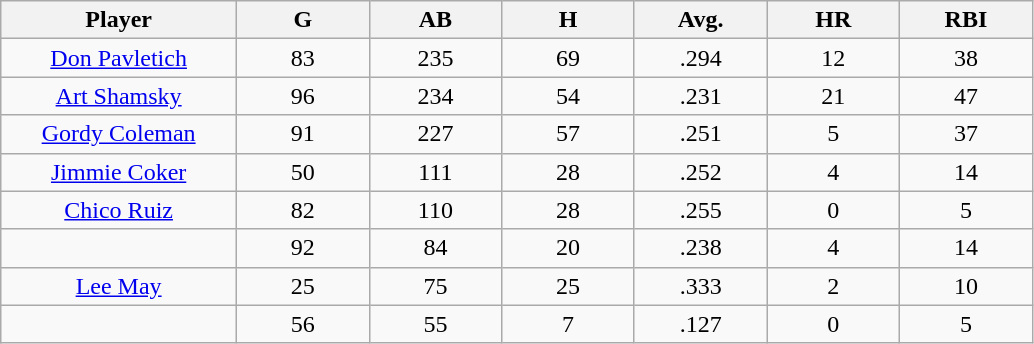<table class="wikitable sortable">
<tr>
<th bgcolor="#DDDDFF" width="16%">Player</th>
<th bgcolor="#DDDDFF" width="9%">G</th>
<th bgcolor="#DDDDFF" width="9%">AB</th>
<th bgcolor="#DDDDFF" width="9%">H</th>
<th bgcolor="#DDDDFF" width="9%">Avg.</th>
<th bgcolor="#DDDDFF" width="9%">HR</th>
<th bgcolor="#DDDDFF" width="9%">RBI</th>
</tr>
<tr align="center">
<td><a href='#'>Don Pavletich</a></td>
<td>83</td>
<td>235</td>
<td>69</td>
<td>.294</td>
<td>12</td>
<td>38</td>
</tr>
<tr align="center">
<td><a href='#'>Art Shamsky</a></td>
<td>96</td>
<td>234</td>
<td>54</td>
<td>.231</td>
<td>21</td>
<td>47</td>
</tr>
<tr align="center">
<td><a href='#'>Gordy Coleman</a></td>
<td>91</td>
<td>227</td>
<td>57</td>
<td>.251</td>
<td>5</td>
<td>37</td>
</tr>
<tr align="center">
<td><a href='#'>Jimmie Coker</a></td>
<td>50</td>
<td>111</td>
<td>28</td>
<td>.252</td>
<td>4</td>
<td>14</td>
</tr>
<tr align="center">
<td><a href='#'>Chico Ruiz</a></td>
<td>82</td>
<td>110</td>
<td>28</td>
<td>.255</td>
<td>0</td>
<td>5</td>
</tr>
<tr align="center">
<td></td>
<td>92</td>
<td>84</td>
<td>20</td>
<td>.238</td>
<td>4</td>
<td>14</td>
</tr>
<tr align="center">
<td><a href='#'>Lee May</a></td>
<td>25</td>
<td>75</td>
<td>25</td>
<td>.333</td>
<td>2</td>
<td>10</td>
</tr>
<tr align="center">
<td></td>
<td>56</td>
<td>55</td>
<td>7</td>
<td>.127</td>
<td>0</td>
<td>5</td>
</tr>
</table>
